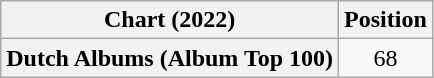<table class="wikitable plainrowheaders" style="text-align:center">
<tr>
<th scope="col">Chart (2022)</th>
<th scope="col">Position</th>
</tr>
<tr>
<th scope="row">Dutch Albums (Album Top 100)</th>
<td>68</td>
</tr>
</table>
